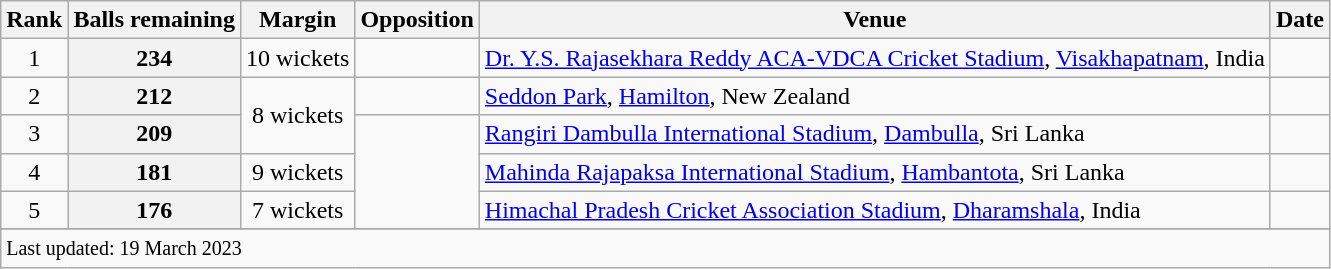<table class="wikitable sortable">
<tr>
<th scope=col>Rank</th>
<th scope=col>Balls remaining</th>
<th scope=col>Margin</th>
<th scope=col>Opposition</th>
<th scope=col>Venue</th>
<th scope=col>Date</th>
</tr>
<tr>
<td align=center>1</td>
<th scope=row style=text-align:center;>234</th>
<td scope=row style=text-align:center;>10 wickets</td>
<td></td>
<td><a href='#'>Dr. Y.S. Rajasekhara Reddy ACA-VDCA Cricket Stadium</a>, <a href='#'>Visakhapatnam</a>, India</td>
<td></td>
</tr>
<tr>
<td align=center>2</td>
<th scope=row style=text-align:center;>212</th>
<td scope=row style=text-align:center; rowspan=2>8 wickets</td>
<td></td>
<td><a href='#'>Seddon Park</a>, <a href='#'>Hamilton</a>, New Zealand</td>
<td></td>
</tr>
<tr>
<td align=center>3</td>
<th scope=row style=text-align:center;>209</th>
<td rowspan=3></td>
<td><a href='#'>Rangiri Dambulla International Stadium</a>, <a href='#'>Dambulla</a>, Sri Lanka</td>
<td></td>
</tr>
<tr>
<td align=center>4</td>
<th scope=row style=text-align:center;>181</th>
<td scope=row style=text-align:center;>9 wickets</td>
<td><a href='#'>Mahinda Rajapaksa International Stadium</a>, <a href='#'>Hambantota</a>, Sri Lanka</td>
<td></td>
</tr>
<tr>
<td align=center>5</td>
<th scope=row style=text-align:center;>176</th>
<td scope=row style=text-align:center;>7 wickets</td>
<td><a href='#'>Himachal Pradesh Cricket Association Stadium</a>, <a href='#'>Dharamshala</a>, India</td>
<td></td>
</tr>
<tr>
</tr>
<tr class=sortbottom>
<td colspan=6><small>Last updated: 19 March 2023</small></td>
</tr>
</table>
